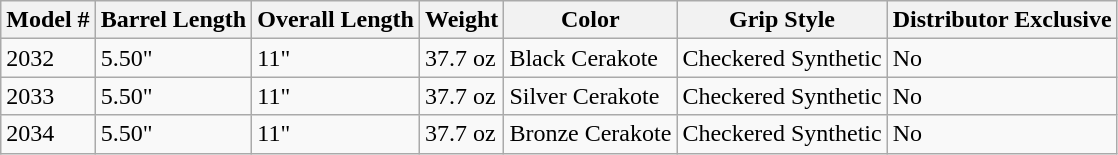<table class="wikitable">
<tr>
<th>Model #</th>
<th>Barrel Length</th>
<th>Overall Length</th>
<th>Weight</th>
<th>Color</th>
<th>Grip Style</th>
<th>Distributor Exclusive</th>
</tr>
<tr>
<td>2032</td>
<td>5.50"</td>
<td>11"</td>
<td>37.7 oz</td>
<td>Black Cerakote</td>
<td>Checkered Synthetic</td>
<td>No</td>
</tr>
<tr>
<td>2033</td>
<td>5.50"</td>
<td>11"</td>
<td>37.7 oz</td>
<td>Silver Cerakote</td>
<td>Checkered Synthetic</td>
<td>No</td>
</tr>
<tr>
<td>2034</td>
<td>5.50"</td>
<td>11"</td>
<td>37.7 oz</td>
<td>Bronze Cerakote</td>
<td>Checkered Synthetic</td>
<td>No</td>
</tr>
</table>
